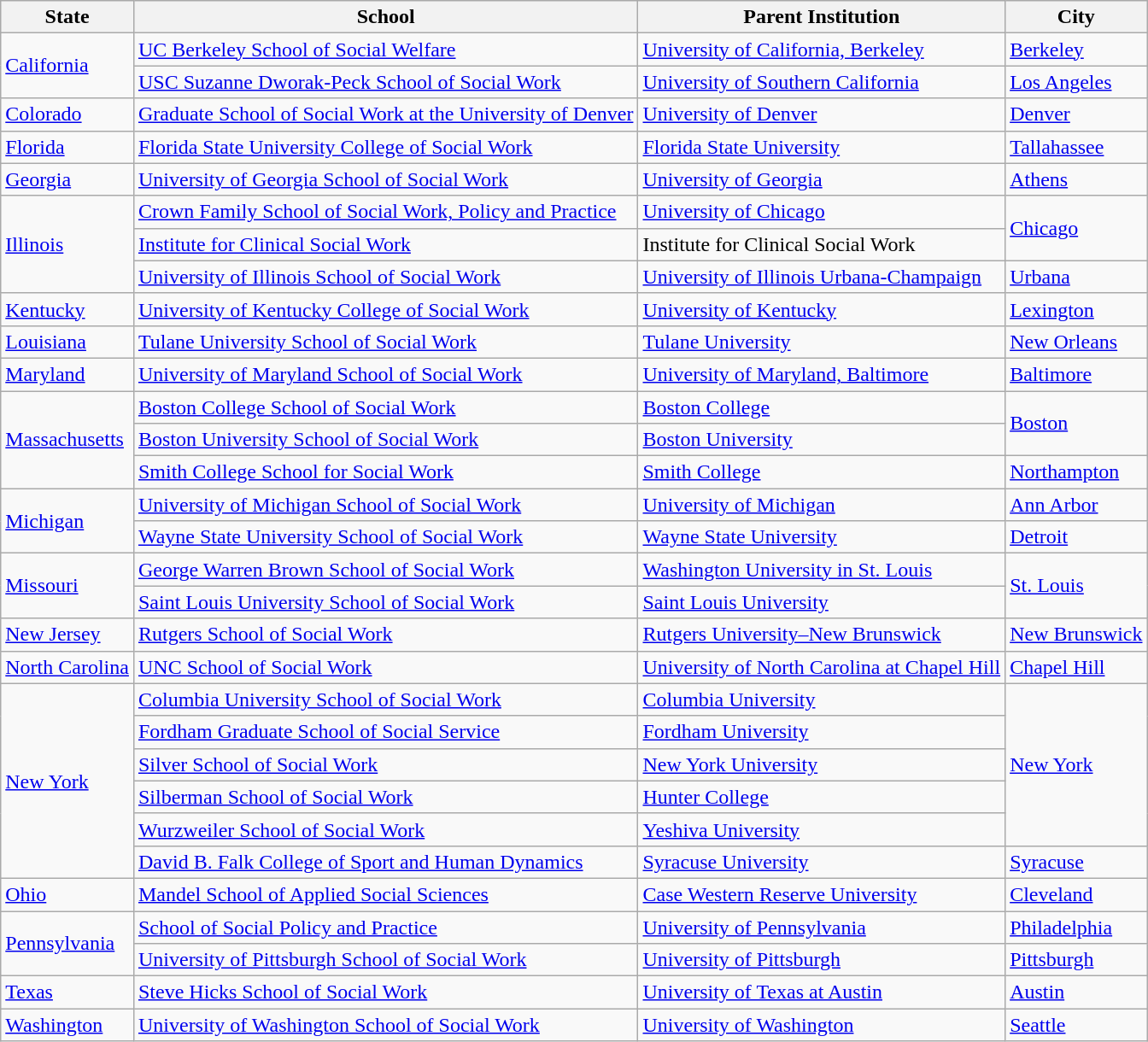<table class="wikitable">
<tr>
<th>State</th>
<th>School</th>
<th>Parent Institution</th>
<th>City</th>
</tr>
<tr>
<td rowspan="2"><a href='#'>California</a></td>
<td><a href='#'>UC Berkeley School of Social Welfare</a></td>
<td><a href='#'>University of California, Berkeley</a></td>
<td><a href='#'>Berkeley</a></td>
</tr>
<tr>
<td><a href='#'>USC Suzanne Dworak-Peck School of Social Work</a></td>
<td><a href='#'>University of Southern California</a></td>
<td><a href='#'>Los Angeles</a></td>
</tr>
<tr>
<td><a href='#'>Colorado</a></td>
<td><a href='#'>Graduate School of Social Work at the University of Denver</a></td>
<td><a href='#'>University of Denver</a></td>
<td><a href='#'>Denver</a></td>
</tr>
<tr>
<td><a href='#'>Florida</a></td>
<td><a href='#'>Florida State University College of Social Work</a></td>
<td><a href='#'>Florida State University</a></td>
<td><a href='#'>Tallahassee</a></td>
</tr>
<tr>
<td><a href='#'>Georgia</a></td>
<td><a href='#'>University of Georgia School of Social Work</a></td>
<td><a href='#'>University of Georgia</a></td>
<td><a href='#'>Athens</a></td>
</tr>
<tr>
<td rowspan="3"><a href='#'>Illinois</a></td>
<td><a href='#'>Crown Family School of Social Work, Policy and Practice</a></td>
<td><a href='#'>University of Chicago</a></td>
<td rowspan="2"><a href='#'>Chicago</a></td>
</tr>
<tr>
<td><a href='#'>Institute for Clinical Social Work</a></td>
<td>Institute for Clinical Social Work</td>
</tr>
<tr>
<td><a href='#'>University of Illinois School of Social Work</a></td>
<td><a href='#'>University of Illinois Urbana-Champaign</a></td>
<td><a href='#'>Urbana</a></td>
</tr>
<tr>
<td><a href='#'>Kentucky</a></td>
<td><a href='#'>University of Kentucky College of Social Work</a></td>
<td><a href='#'>University of Kentucky</a></td>
<td><a href='#'>Lexington</a></td>
</tr>
<tr>
<td><a href='#'>Louisiana</a></td>
<td><a href='#'>Tulane University School of Social Work</a></td>
<td><a href='#'>Tulane University</a></td>
<td><a href='#'>New Orleans</a></td>
</tr>
<tr>
<td><a href='#'>Maryland</a></td>
<td><a href='#'>University of Maryland School of Social Work</a></td>
<td><a href='#'>University of Maryland, Baltimore</a></td>
<td><a href='#'>Baltimore</a></td>
</tr>
<tr>
<td rowspan="3"><a href='#'>Massachusetts</a></td>
<td><a href='#'>Boston College School of Social Work</a></td>
<td><a href='#'>Boston College</a></td>
<td rowspan="2"><a href='#'>Boston</a></td>
</tr>
<tr>
<td><a href='#'>Boston University School of Social Work</a></td>
<td><a href='#'>Boston University</a></td>
</tr>
<tr>
<td><a href='#'>Smith College School for Social Work</a></td>
<td><a href='#'>Smith College</a></td>
<td><a href='#'>Northampton</a></td>
</tr>
<tr>
<td rowspan="2"><a href='#'>Michigan</a></td>
<td><a href='#'>University of Michigan School of Social Work</a></td>
<td><a href='#'>University of Michigan</a></td>
<td><a href='#'>Ann Arbor</a></td>
</tr>
<tr>
<td><a href='#'>Wayne State University School of Social Work</a></td>
<td><a href='#'>Wayne State University</a></td>
<td><a href='#'>Detroit</a></td>
</tr>
<tr>
<td rowspan="2"><a href='#'>Missouri</a></td>
<td><a href='#'>George Warren Brown School of Social Work</a></td>
<td><a href='#'>Washington University in St. Louis</a></td>
<td rowspan="2"><a href='#'>St. Louis</a></td>
</tr>
<tr>
<td><a href='#'>Saint Louis University School of Social Work</a></td>
<td><a href='#'>Saint Louis University</a></td>
</tr>
<tr>
<td><a href='#'>New Jersey</a></td>
<td><a href='#'>Rutgers School of Social Work</a></td>
<td><a href='#'>Rutgers University–New Brunswick</a></td>
<td><a href='#'>New Brunswick</a></td>
</tr>
<tr>
<td><a href='#'>North Carolina</a></td>
<td><a href='#'>UNC School of Social Work</a></td>
<td><a href='#'>University of North Carolina at Chapel Hill</a></td>
<td><a href='#'>Chapel Hill</a></td>
</tr>
<tr>
<td rowspan="6"><a href='#'>New York</a></td>
<td><a href='#'>Columbia University School of Social Work</a></td>
<td><a href='#'>Columbia University</a></td>
<td rowspan="5"><a href='#'>New York</a></td>
</tr>
<tr>
<td><a href='#'>Fordham Graduate School of Social Service</a></td>
<td><a href='#'>Fordham University</a></td>
</tr>
<tr>
<td><a href='#'>Silver School of Social Work</a></td>
<td><a href='#'>New York University</a></td>
</tr>
<tr>
<td><a href='#'>Silberman School of Social Work</a></td>
<td><a href='#'>Hunter College</a></td>
</tr>
<tr>
<td><a href='#'>Wurzweiler School of Social Work</a></td>
<td><a href='#'>Yeshiva University</a></td>
</tr>
<tr>
<td><a href='#'>David B. Falk College of Sport and Human Dynamics</a></td>
<td><a href='#'>Syracuse University</a></td>
<td><a href='#'>Syracuse</a></td>
</tr>
<tr>
<td><a href='#'>Ohio</a></td>
<td><a href='#'>Mandel School of Applied Social Sciences</a></td>
<td><a href='#'>Case Western Reserve University</a></td>
<td><a href='#'>Cleveland</a></td>
</tr>
<tr>
<td rowspan="2"><a href='#'>Pennsylvania</a></td>
<td><a href='#'>School of Social Policy and Practice</a></td>
<td><a href='#'>University of Pennsylvania</a></td>
<td><a href='#'>Philadelphia</a></td>
</tr>
<tr>
<td><a href='#'>University of Pittsburgh School of Social Work</a></td>
<td><a href='#'>University of Pittsburgh</a></td>
<td><a href='#'>Pittsburgh</a></td>
</tr>
<tr>
<td><a href='#'>Texas</a></td>
<td><a href='#'>Steve Hicks School of Social Work</a></td>
<td><a href='#'>University of Texas at Austin</a></td>
<td><a href='#'>Austin</a></td>
</tr>
<tr>
<td><a href='#'>Washington</a></td>
<td><a href='#'>University of Washington School of Social Work</a></td>
<td><a href='#'>University of Washington</a></td>
<td><a href='#'>Seattle</a></td>
</tr>
</table>
